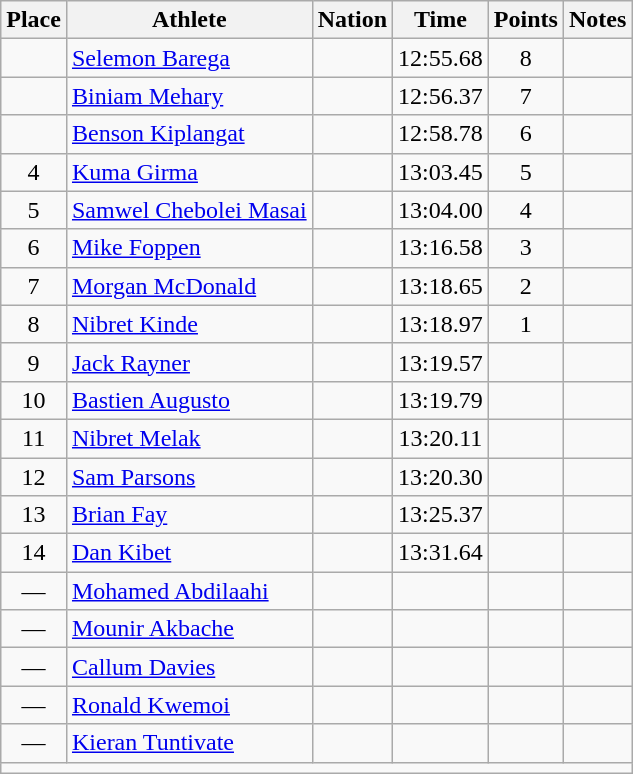<table class="wikitable mw-datatable sortable" style="text-align:center;">
<tr>
<th scope="col">Place</th>
<th scope="col">Athlete</th>
<th scope="col">Nation</th>
<th scope="col">Time</th>
<th scope="col">Points</th>
<th scope="col">Notes</th>
</tr>
<tr>
<td></td>
<td align="left"><a href='#'>Selemon Barega</a></td>
<td align="left"></td>
<td>12:55.68</td>
<td>8</td>
<td></td>
</tr>
<tr>
<td></td>
<td align="left"><a href='#'>Biniam Mehary</a></td>
<td align="left"></td>
<td>12:56.37</td>
<td>7</td>
<td></td>
</tr>
<tr>
<td></td>
<td align="left"><a href='#'>Benson Kiplangat</a></td>
<td align="left"></td>
<td>12:58.78</td>
<td>6</td>
<td></td>
</tr>
<tr>
<td>4</td>
<td align="left"><a href='#'>Kuma Girma</a></td>
<td align="left"></td>
<td>13:03.45</td>
<td>5</td>
<td></td>
</tr>
<tr>
<td>5</td>
<td align="left"><a href='#'>Samwel Chebolei Masai</a></td>
<td align="left"></td>
<td>13:04.00</td>
<td>4</td>
<td></td>
</tr>
<tr>
<td>6</td>
<td align="left"><a href='#'>Mike Foppen</a></td>
<td align="left"></td>
<td>13:16.58</td>
<td>3</td>
<td></td>
</tr>
<tr>
<td>7</td>
<td align="left"><a href='#'>Morgan McDonald</a></td>
<td align="left"></td>
<td>13:18.65</td>
<td>2</td>
<td></td>
</tr>
<tr>
<td>8</td>
<td align="left"><a href='#'>Nibret Kinde</a></td>
<td align="left"></td>
<td>13:18.97</td>
<td>1</td>
<td></td>
</tr>
<tr>
<td>9</td>
<td align="left"><a href='#'>Jack Rayner</a></td>
<td align="left"></td>
<td>13:19.57</td>
<td></td>
<td></td>
</tr>
<tr>
<td>10</td>
<td align="left"><a href='#'>Bastien Augusto</a></td>
<td align="left"></td>
<td>13:19.79</td>
<td></td>
<td></td>
</tr>
<tr>
<td>11</td>
<td align="left"><a href='#'>Nibret Melak</a></td>
<td align="left"></td>
<td>13:20.11</td>
<td></td>
<td></td>
</tr>
<tr>
<td>12</td>
<td align="left"><a href='#'>Sam Parsons</a></td>
<td align="left"></td>
<td>13:20.30</td>
<td></td>
<td></td>
</tr>
<tr>
<td>13</td>
<td align="left"><a href='#'>Brian Fay</a></td>
<td align="left"></td>
<td>13:25.37</td>
<td></td>
<td></td>
</tr>
<tr>
<td>14</td>
<td align="left"><a href='#'>Dan Kibet</a></td>
<td align="left"></td>
<td>13:31.64</td>
<td></td>
<td></td>
</tr>
<tr>
<td>—</td>
<td align="left"><a href='#'>Mohamed Abdilaahi</a></td>
<td align="left"></td>
<td></td>
<td></td>
<td></td>
</tr>
<tr>
<td>—</td>
<td align="left"><a href='#'>Mounir Akbache</a></td>
<td align="left"></td>
<td></td>
<td></td>
<td></td>
</tr>
<tr>
<td>—</td>
<td align="left"><a href='#'>Callum Davies</a></td>
<td align="left"></td>
<td></td>
<td></td>
<td></td>
</tr>
<tr>
<td>—</td>
<td align="left"><a href='#'>Ronald Kwemoi</a></td>
<td align="left"></td>
<td></td>
<td></td>
<td></td>
</tr>
<tr>
<td>—</td>
<td align="left"><a href='#'>Kieran Tuntivate</a></td>
<td align="left"></td>
<td></td>
<td></td>
<td></td>
</tr>
<tr class="sortbottom">
<td colspan="6"></td>
</tr>
</table>
